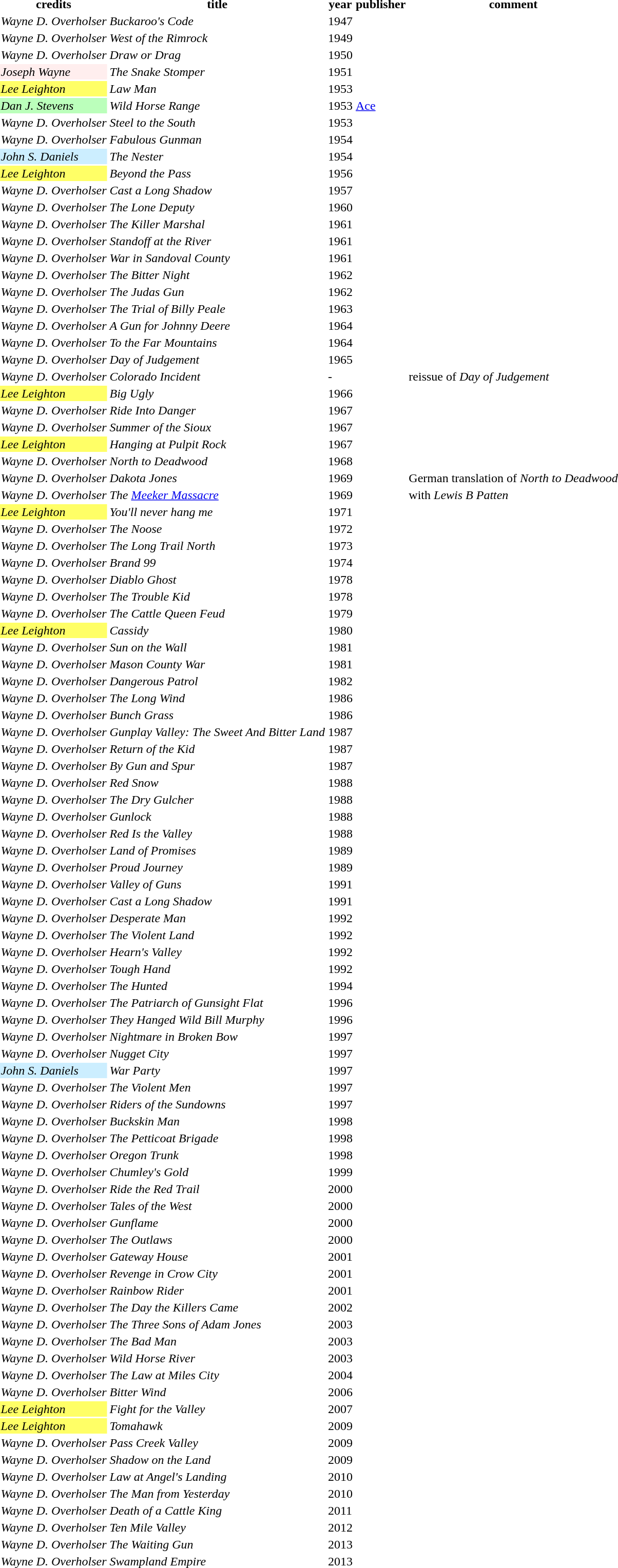<table class="sortable sort-under-center">
<tr>
<th>credits</th>
<th>title</th>
<th>year</th>
<th>publisher</th>
<th>comment</th>
</tr>
<tr>
<td><em>Wayne D. Overholser</em></td>
<td><em>Buckaroo's Code</em></td>
<td>1947</td>
<td></td>
<td></td>
</tr>
<tr>
<td><em>Wayne D. Overholser</em></td>
<td><em>West of the Rimrock</em></td>
<td>1949</td>
<td></td>
<td></td>
</tr>
<tr>
<td><em>Wayne D. Overholser</em></td>
<td><em>Draw or Drag</em></td>
<td>1950</td>
<td></td>
<td></td>
</tr>
<tr>
<td style="background:#fee"><em>Joseph Wayne</em></td>
<td><em>The Snake Stomper</em></td>
<td>1951</td>
<td></td>
<td></td>
</tr>
<tr>
<td style="background:#ff6"><em>Lee Leighton</em></td>
<td><em>Law Man</em></td>
<td>1953</td>
<td></td>
<td></td>
</tr>
<tr>
<td style="background:#bfb"><em>Dan J. Stevens</em></td>
<td><em>Wild Horse Range</em></td>
<td>1953</td>
<td><a href='#'>Ace</a></td>
<td></td>
</tr>
<tr>
<td><em>Wayne D. Overholser</em></td>
<td><em>Steel to the South</em></td>
<td>1953</td>
<td></td>
<td></td>
</tr>
<tr>
<td><em>Wayne D. Overholser</em></td>
<td><em>Fabulous Gunman</em></td>
<td>1954</td>
<td></td>
<td></td>
</tr>
<tr>
<td style="background:#cef"><em>John S. Daniels</em></td>
<td><em>The Nester</em></td>
<td>1954</td>
<td></td>
<td></td>
</tr>
<tr>
<td style="background:#ff6"><em>Lee Leighton</em></td>
<td><em>Beyond the Pass</em></td>
<td>1956</td>
<td></td>
<td></td>
</tr>
<tr>
<td><em>Wayne D. Overholser</em></td>
<td><em>Cast a Long Shadow</em></td>
<td>1957</td>
<td></td>
<td></td>
</tr>
<tr>
<td><em>Wayne D. Overholser</em></td>
<td><em>The Lone Deputy</em></td>
<td>1960</td>
<td></td>
<td></td>
</tr>
<tr>
<td><em>Wayne D. Overholser</em></td>
<td><em>The Killer Marshal</em></td>
<td>1961</td>
<td></td>
<td></td>
</tr>
<tr>
<td><em>Wayne D. Overholser</em></td>
<td><em>Standoff at the River</em></td>
<td>1961</td>
<td></td>
<td></td>
</tr>
<tr>
<td><em>Wayne D. Overholser</em></td>
<td><em>War in Sandoval County</em></td>
<td>1961</td>
<td></td>
<td></td>
</tr>
<tr>
<td><em>Wayne D. Overholser</em></td>
<td><em>The Bitter Night</em></td>
<td>1962</td>
<td></td>
<td></td>
</tr>
<tr>
<td><em>Wayne D. Overholser</em></td>
<td><em>The Judas Gun</em></td>
<td>1962</td>
<td></td>
<td></td>
</tr>
<tr>
<td><em>Wayne D. Overholser</em></td>
<td><em>The Trial of Billy Peale</em></td>
<td>1963</td>
<td></td>
<td></td>
</tr>
<tr>
<td><em>Wayne D. Overholser</em></td>
<td><em>A Gun for Johnny Deere</em></td>
<td>1964</td>
<td></td>
<td></td>
</tr>
<tr>
<td><em>Wayne D. Overholser</em></td>
<td><em>To the Far Mountains</em></td>
<td>1964</td>
<td></td>
<td></td>
</tr>
<tr>
<td><em>Wayne D. Overholser</em></td>
<td><em>Day of Judgement</em></td>
<td>1965</td>
<td></td>
<td></td>
</tr>
<tr>
<td><em>Wayne D. Overholser</em></td>
<td><em>Colorado Incident</em></td>
<td>-</td>
<td></td>
<td>reissue of <em>Day of Judgement</em></td>
</tr>
<tr>
<td style="background:#ff6"><em>Lee Leighton</em></td>
<td><em>Big Ugly</em></td>
<td>1966</td>
<td></td>
<td></td>
</tr>
<tr>
<td><em>Wayne D. Overholser</em></td>
<td><em>Ride Into Danger</em></td>
<td>1967</td>
<td></td>
<td></td>
</tr>
<tr>
<td><em>Wayne D. Overholser</em></td>
<td><em>Summer of the Sioux</em></td>
<td>1967</td>
<td></td>
<td></td>
</tr>
<tr>
<td style="background:#ff6"><em>Lee Leighton</em></td>
<td><em>Hanging at Pulpit Rock</em></td>
<td>1967</td>
<td></td>
<td></td>
</tr>
<tr>
<td><em>Wayne D. Overholser</em></td>
<td><em>North to Deadwood</em></td>
<td>1968</td>
<td></td>
<td></td>
</tr>
<tr>
<td><em>Wayne D. Overholser</em></td>
<td><em>Dakota Jones</em></td>
<td>1969</td>
<td></td>
<td>German translation of <em>North to Deadwood</em></td>
</tr>
<tr>
<td><em>Wayne D. Overholser</em></td>
<td><em>The <a href='#'>Meeker Massacre</a></em></td>
<td>1969</td>
<td></td>
<td>with <em>Lewis B Patten</em></td>
</tr>
<tr>
<td style="background:#ff6"><em>Lee Leighton</em></td>
<td><em>You'll never hang me</em></td>
<td>1971</td>
<td></td>
<td></td>
</tr>
<tr>
<td><em>Wayne D. Overholser</em></td>
<td><em>The Noose</em></td>
<td>1972</td>
<td></td>
<td></td>
</tr>
<tr>
<td><em>Wayne D. Overholser</em></td>
<td><em>The Long Trail North</em></td>
<td>1973</td>
<td></td>
<td></td>
</tr>
<tr>
<td><em>Wayne D. Overholser</em></td>
<td><em>Brand 99</em></td>
<td>1974</td>
<td></td>
<td></td>
</tr>
<tr>
<td><em>Wayne D. Overholser</em></td>
<td><em>Diablo Ghost</em></td>
<td>1978</td>
<td></td>
<td></td>
</tr>
<tr>
<td><em>Wayne D. Overholser</em></td>
<td><em>The Trouble Kid</em></td>
<td>1978</td>
<td></td>
<td></td>
</tr>
<tr>
<td><em>Wayne D. Overholser</em></td>
<td><em>The Cattle Queen Feud</em></td>
<td>1979</td>
<td></td>
<td></td>
</tr>
<tr>
<td style="background:#ff6"><em>Lee Leighton</em></td>
<td><em>Cassidy</em></td>
<td>1980</td>
<td></td>
<td></td>
</tr>
<tr>
<td><em>Wayne D. Overholser</em></td>
<td><em>Sun on the Wall</em></td>
<td>1981</td>
<td></td>
<td></td>
</tr>
<tr>
<td><em>Wayne D. Overholser</em></td>
<td><em>Mason County War</em></td>
<td>1981</td>
<td></td>
<td></td>
</tr>
<tr>
<td><em>Wayne D. Overholser</em></td>
<td><em>Dangerous Patrol</em></td>
<td>1982</td>
<td></td>
<td></td>
</tr>
<tr>
<td><em>Wayne D. Overholser</em></td>
<td><em>The Long Wind</em></td>
<td>1986</td>
<td></td>
<td></td>
</tr>
<tr>
<td><em>Wayne D. Overholser</em></td>
<td><em>Bunch Grass</em></td>
<td>1986</td>
<td></td>
<td></td>
</tr>
<tr>
<td><em>Wayne D. Overholser</em></td>
<td><em>Gunplay Valley: The Sweet And Bitter Land</em></td>
<td>1987</td>
<td></td>
<td></td>
</tr>
<tr>
<td><em>Wayne D. Overholser</em></td>
<td><em>Return of the Kid</em></td>
<td>1987</td>
<td></td>
<td></td>
</tr>
<tr>
<td><em>Wayne D. Overholser</em></td>
<td><em>By Gun and Spur</em></td>
<td>1987</td>
<td></td>
<td></td>
</tr>
<tr>
<td><em>Wayne D. Overholser</em></td>
<td><em>Red Snow</em></td>
<td>1988</td>
<td></td>
<td></td>
</tr>
<tr>
<td><em>Wayne D. Overholser</em></td>
<td><em>The Dry Gulcher</em></td>
<td>1988</td>
<td></td>
<td></td>
</tr>
<tr>
<td><em>Wayne D. Overholser</em></td>
<td><em>Gunlock</em></td>
<td>1988</td>
<td></td>
<td></td>
</tr>
<tr>
<td><em>Wayne D. Overholser</em></td>
<td><em>Red Is the Valley</em></td>
<td>1988</td>
<td></td>
<td></td>
</tr>
<tr>
<td><em>Wayne D. Overholser</em></td>
<td><em>Land of Promises</em></td>
<td>1989</td>
<td></td>
<td></td>
</tr>
<tr>
<td><em>Wayne D. Overholser</em></td>
<td><em>Proud Journey</em></td>
<td>1989</td>
<td></td>
<td></td>
</tr>
<tr>
<td><em>Wayne D. Overholser</em></td>
<td><em>Valley of Guns</em></td>
<td>1991</td>
<td></td>
<td></td>
</tr>
<tr>
<td><em>Wayne D. Overholser</em></td>
<td><em>Cast a Long Shadow</em></td>
<td>1991</td>
<td></td>
<td></td>
</tr>
<tr>
<td><em>Wayne D. Overholser</em></td>
<td><em>Desperate Man</em></td>
<td>1992</td>
<td></td>
<td></td>
</tr>
<tr>
<td><em>Wayne D. Overholser</em></td>
<td><em>The Violent Land</em></td>
<td>1992</td>
<td></td>
<td></td>
</tr>
<tr>
<td><em>Wayne D. Overholser</em></td>
<td><em>Hearn's Valley</em></td>
<td>1992</td>
<td></td>
<td></td>
</tr>
<tr>
<td><em>Wayne D. Overholser</em></td>
<td><em>Tough Hand</em></td>
<td>1992</td>
<td></td>
<td></td>
</tr>
<tr>
<td><em>Wayne D. Overholser</em></td>
<td><em>The Hunted</em></td>
<td>1994</td>
<td></td>
<td></td>
</tr>
<tr>
<td><em>Wayne D. Overholser</em></td>
<td><em>The Patriarch of Gunsight Flat</em></td>
<td>1996</td>
<td></td>
<td></td>
</tr>
<tr>
<td><em>Wayne D. Overholser</em></td>
<td><em>They Hanged Wild Bill Murphy</em></td>
<td>1996</td>
<td></td>
<td></td>
</tr>
<tr>
<td><em>Wayne D. Overholser</em></td>
<td><em>Nightmare in Broken Bow</em></td>
<td>1997</td>
<td></td>
<td></td>
</tr>
<tr>
<td><em>Wayne D. Overholser</em></td>
<td><em>Nugget City</em></td>
<td>1997</td>
<td></td>
<td></td>
</tr>
<tr>
<td style="background:#cef"><em>John S. Daniels</em></td>
<td><em>War Party</em></td>
<td>1997</td>
<td></td>
<td></td>
</tr>
<tr>
<td><em>Wayne D. Overholser</em></td>
<td><em>The Violent Men</em></td>
<td>1997</td>
<td></td>
<td></td>
</tr>
<tr>
<td><em>Wayne D. Overholser</em></td>
<td><em>Riders of the Sundowns</em></td>
<td>1997</td>
<td></td>
<td></td>
</tr>
<tr>
<td><em>Wayne D. Overholser</em></td>
<td><em>Buckskin Man</em></td>
<td>1998</td>
<td></td>
<td></td>
</tr>
<tr>
<td><em>Wayne D. Overholser</em></td>
<td><em>The Petticoat Brigade</em></td>
<td>1998</td>
<td></td>
<td></td>
</tr>
<tr>
<td><em>Wayne D. Overholser</em></td>
<td><em>Oregon Trunk</em></td>
<td>1998</td>
<td></td>
<td></td>
</tr>
<tr>
<td><em>Wayne D. Overholser</em></td>
<td><em>Chumley's Gold</em></td>
<td>1999</td>
<td></td>
<td></td>
</tr>
<tr>
<td><em>Wayne D. Overholser</em></td>
<td><em>Ride the Red Trail</em></td>
<td>2000</td>
<td></td>
<td></td>
</tr>
<tr>
<td><em>Wayne D. Overholser</em></td>
<td><em>Tales of the West</em></td>
<td>2000</td>
<td></td>
<td></td>
</tr>
<tr>
<td><em>Wayne D. Overholser</em></td>
<td><em>Gunflame</em></td>
<td>2000</td>
<td></td>
<td></td>
</tr>
<tr>
<td><em>Wayne D. Overholser</em></td>
<td><em>The Outlaws</em></td>
<td>2000</td>
<td></td>
<td></td>
</tr>
<tr>
<td><em>Wayne D. Overholser</em></td>
<td><em>Gateway House</em></td>
<td>2001</td>
<td></td>
<td></td>
</tr>
<tr>
<td><em>Wayne D. Overholser</em></td>
<td><em>Revenge in Crow City</em></td>
<td>2001</td>
<td></td>
<td></td>
</tr>
<tr>
<td><em>Wayne D. Overholser</em></td>
<td><em>Rainbow Rider</em></td>
<td>2001</td>
<td></td>
<td></td>
</tr>
<tr>
<td><em>Wayne D. Overholser</em></td>
<td><em>The Day the Killers Came</em></td>
<td>2002</td>
<td></td>
<td></td>
</tr>
<tr>
<td><em>Wayne D. Overholser</em></td>
<td><em>The Three Sons of Adam Jones</em></td>
<td>2003</td>
<td></td>
<td></td>
</tr>
<tr>
<td><em>Wayne D. Overholser</em></td>
<td><em>The Bad Man</em></td>
<td>2003</td>
<td></td>
<td></td>
</tr>
<tr>
<td><em>Wayne D. Overholser</em></td>
<td><em>Wild Horse River</em></td>
<td>2003</td>
<td></td>
<td></td>
</tr>
<tr>
<td><em>Wayne D. Overholser</em></td>
<td><em>The Law at Miles City</em></td>
<td>2004</td>
<td></td>
<td></td>
</tr>
<tr>
<td><em>Wayne D. Overholser</em></td>
<td><em>Bitter Wind</em></td>
<td>2006</td>
<td></td>
<td></td>
</tr>
<tr>
<td style="background:#ff6"><em>Lee Leighton</em></td>
<td><em>Fight for the Valley</em></td>
<td>2007</td>
<td></td>
<td></td>
</tr>
<tr>
<td style="background:#ff6"><em>Lee Leighton</em></td>
<td><em>Tomahawk</em></td>
<td>2009</td>
<td></td>
<td></td>
</tr>
<tr>
<td><em>Wayne D. Overholser</em></td>
<td><em>Pass Creek Valley</em></td>
<td>2009</td>
<td></td>
<td></td>
</tr>
<tr>
<td><em>Wayne D. Overholser</em></td>
<td><em>Shadow on the Land</em></td>
<td>2009</td>
<td></td>
<td></td>
</tr>
<tr>
<td><em>Wayne D. Overholser</em></td>
<td><em>Law at Angel's Landing</em></td>
<td>2010</td>
<td></td>
<td></td>
</tr>
<tr>
<td><em>Wayne D. Overholser</em></td>
<td><em>The Man from Yesterday</em></td>
<td>2010</td>
<td></td>
<td></td>
</tr>
<tr>
<td><em>Wayne D. Overholser</em></td>
<td><em>Death of a Cattle King</em></td>
<td>2011</td>
<td></td>
<td></td>
</tr>
<tr>
<td><em>Wayne D. Overholser</em></td>
<td><em>Ten Mile Valley</em></td>
<td>2012</td>
<td></td>
<td></td>
</tr>
<tr>
<td><em>Wayne D. Overholser</em></td>
<td><em>The Waiting Gun</em></td>
<td>2013</td>
<td></td>
<td></td>
</tr>
<tr>
<td><em>Wayne D. Overholser</em></td>
<td><em>Swampland Empire</em></td>
<td>2013</td>
<td></td>
<td></td>
</tr>
</table>
